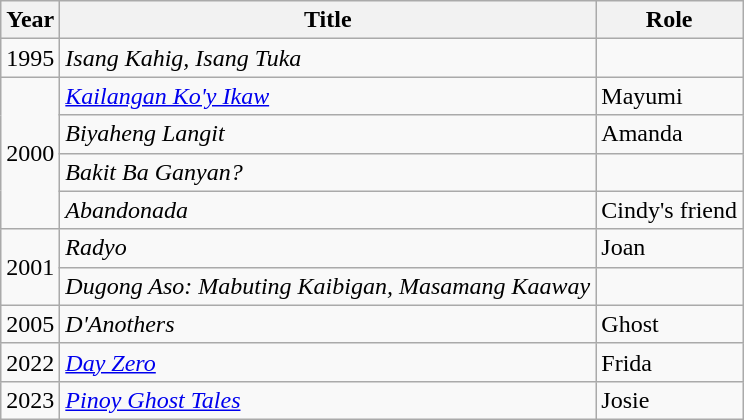<table class="wikitable" style="font-size: 100%;">
<tr>
<th>Year</th>
<th>Title</th>
<th>Role</th>
</tr>
<tr>
<td>1995</td>
<td><em>Isang Kahig, Isang Tuka</em></td>
<td></td>
</tr>
<tr>
<td rowspan="4">2000</td>
<td><em><a href='#'>Kailangan Ko'y Ikaw</a></em></td>
<td>Mayumi</td>
</tr>
<tr>
<td><em>Biyaheng Langit</em></td>
<td>Amanda</td>
</tr>
<tr>
<td><em>Bakit Ba Ganyan?</em></td>
<td></td>
</tr>
<tr>
<td><em>Abandonada</em></td>
<td>Cindy's friend</td>
</tr>
<tr>
<td rowspan="2">2001</td>
<td><em>Radyo</em></td>
<td>Joan</td>
</tr>
<tr>
<td><em>Dugong Aso: Mabuting Kaibigan, Masamang Kaaway</em></td>
<td></td>
</tr>
<tr>
<td>2005</td>
<td><em>D'Anothers</em></td>
<td>Ghost</td>
</tr>
<tr>
<td>2022</td>
<td><em><a href='#'>Day Zero</a></em></td>
<td>Frida</td>
</tr>
<tr>
<td>2023</td>
<td><em><a href='#'>Pinoy Ghost Tales</a></em></td>
<td>Josie</td>
</tr>
</table>
